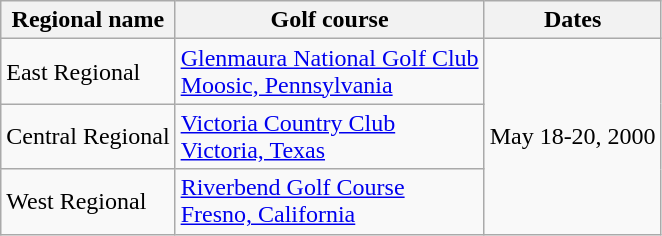<table class="wikitable">
<tr>
<th>Regional name</th>
<th>Golf course</th>
<th>Dates</th>
</tr>
<tr>
<td>East Regional</td>
<td><a href='#'>Glenmaura National Golf Club</a><br><a href='#'>Moosic, Pennsylvania</a></td>
<td rowspan=3>May 18-20, 2000</td>
</tr>
<tr>
<td>Central Regional</td>
<td><a href='#'>Victoria Country Club</a><br><a href='#'>Victoria, Texas</a></td>
</tr>
<tr>
<td>West Regional</td>
<td><a href='#'>Riverbend Golf Course</a><br><a href='#'>Fresno, California</a></td>
</tr>
</table>
